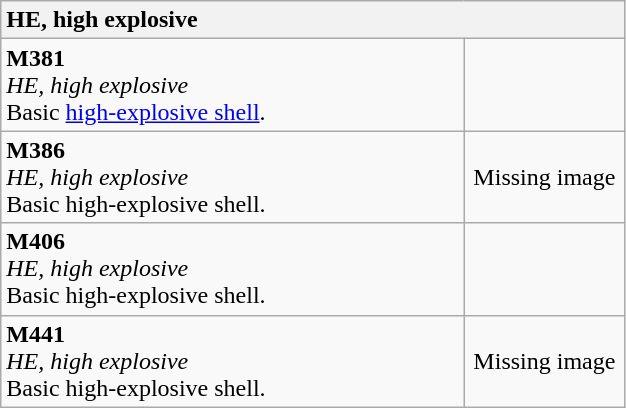<table class="wikitable mw-collapsible mw-collapsed" style="width: 33%;">
<tr>
<th colspan="2" style="text-align: left;">HE, high explosive</th>
</tr>
<tr>
<td><strong>M381</strong><br><em>HE, high explosive</em><br>Basic <a href='#'>high-explosive shell</a>.</td>
<td></td>
</tr>
<tr>
<td><strong>M386</strong><br><em>HE, high explosive</em><br>Basic high-explosive shell.</td>
<td style="text-align: center; vertical-align: center;">Missing image</td>
</tr>
<tr>
<td><strong>M406</strong><br><em>HE, high explosive</em><br>Basic high-explosive shell.</td>
<td></td>
</tr>
<tr>
<td><strong>M441</strong><br><em>HE, high explosive</em><br>Basic high-explosive shell.</td>
<td style="width: 100px; text-align: center; vertical-align: center;">Missing image</td>
</tr>
</table>
